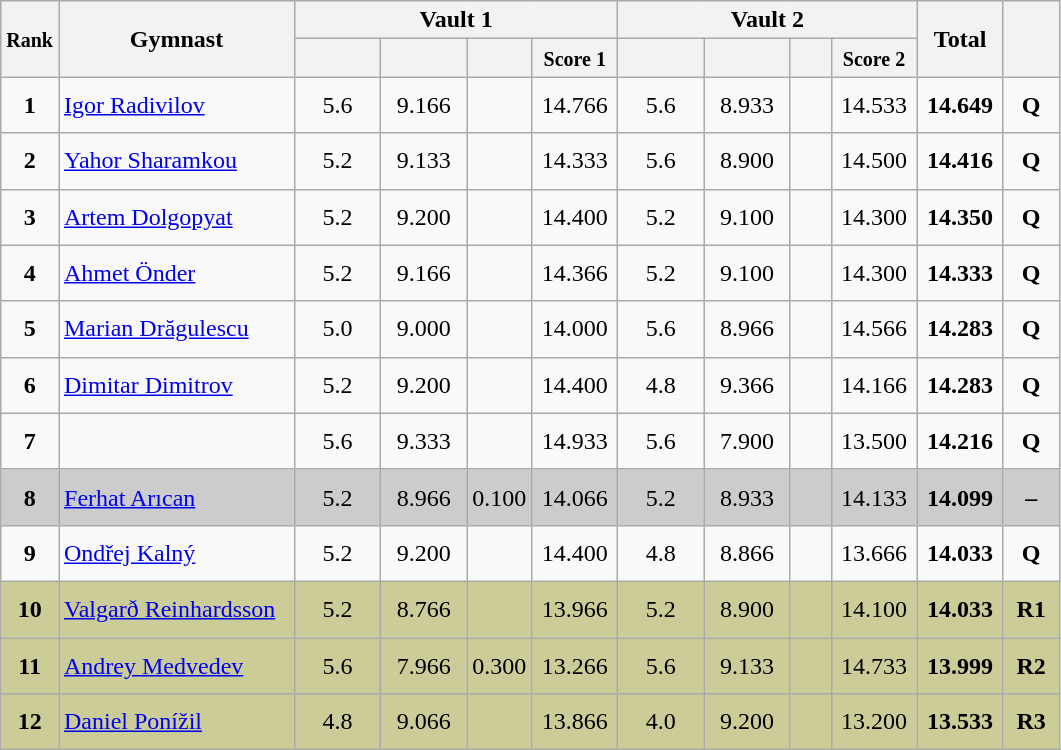<table style="text-align:center;" class="wikitable sortable">
<tr>
<th style="width:15px;" rowspan="2"><small>Rank</small></th>
<th style="width:150px;" rowspan="2">Gymnast</th>
<th colspan="4">Vault 1</th>
<th colspan="4">Vault 2</th>
<th style="width:50px;" rowspan="2">Total</th>
<th style="width:30px;" rowspan="2"><small></small></th>
</tr>
<tr>
<th style="width:50px;"><small></small></th>
<th style="width:50px;"><small></small></th>
<th style="width:20px;"><small></small></th>
<th style="width:50px;"><small>Score 1</small></th>
<th style="width:50px;"><small></small></th>
<th style="width:50px;"><small></small></th>
<th style="width:20px;"><small></small></th>
<th style="width:50px;"><small>Score 2</small></th>
</tr>
<tr>
<td scope="row" style="text-align:center"><strong>1</strong></td>
<td style="height:30px; text-align:left;"> <a href='#'>Igor Radivilov</a></td>
<td>5.6</td>
<td>9.166</td>
<td></td>
<td>14.766</td>
<td>5.6</td>
<td>8.933</td>
<td></td>
<td>14.533</td>
<td><strong>14.649</strong></td>
<td><strong>Q</strong></td>
</tr>
<tr>
<td scope="row" style="text-align:center"><strong>2</strong></td>
<td style="height:30px; text-align:left;"> <a href='#'>Yahor Sharamkou</a></td>
<td>5.2</td>
<td>9.133</td>
<td></td>
<td>14.333</td>
<td>5.6</td>
<td>8.900</td>
<td></td>
<td>14.500</td>
<td><strong>14.416</strong></td>
<td><strong>Q</strong></td>
</tr>
<tr>
<td scope="row" style="text-align:center"><strong>3</strong></td>
<td style="height:30px; text-align:left;"> <a href='#'>Artem Dolgopyat</a></td>
<td>5.2</td>
<td>9.200</td>
<td></td>
<td>14.400</td>
<td>5.2</td>
<td>9.100</td>
<td></td>
<td>14.300</td>
<td><strong>14.350</strong></td>
<td><strong>Q</strong></td>
</tr>
<tr>
<td scope="row" style="text-align:center"><strong>4</strong></td>
<td style="height:30px; text-align:left;"> <a href='#'>Ahmet Önder</a></td>
<td>5.2</td>
<td>9.166</td>
<td></td>
<td>14.366</td>
<td>5.2</td>
<td>9.100</td>
<td></td>
<td>14.300</td>
<td><strong>14.333</strong></td>
<td><strong>Q</strong></td>
</tr>
<tr>
<td scope="row" style="text-align:center"><strong>5</strong></td>
<td style="height:30px; text-align:left;"> <a href='#'>Marian Drăgulescu</a></td>
<td>5.0</td>
<td>9.000</td>
<td></td>
<td>14.000</td>
<td>5.6</td>
<td>8.966</td>
<td></td>
<td>14.566</td>
<td><strong>14.283</strong></td>
<td><strong>Q</strong></td>
</tr>
<tr>
<td scope="row" style="text-align:center"><strong>6</strong></td>
<td style="height:30px; text-align:left;"> <a href='#'>Dimitar Dimitrov</a></td>
<td>5.2</td>
<td>9.200</td>
<td></td>
<td>14.400</td>
<td>4.8</td>
<td>9.366</td>
<td></td>
<td>14.166</td>
<td><strong>14.283</strong></td>
<td><strong>Q</strong></td>
</tr>
<tr>
<td scope="row" style="text-align:center"><strong>7</strong></td>
<td style="height:30px; text-align:left;"></td>
<td>5.6</td>
<td>9.333</td>
<td></td>
<td>14.933</td>
<td>5.6</td>
<td>7.900</td>
<td></td>
<td>13.500</td>
<td><strong>14.216</strong></td>
<td><strong>Q</strong></td>
</tr>
<tr style="background:#cccccc;">
<td scope="row" style="text-align:center"><strong>8</strong></td>
<td style="height:30px; text-align:left;"> <a href='#'>Ferhat Arıcan</a></td>
<td>5.2</td>
<td>8.966</td>
<td>0.100</td>
<td>14.066</td>
<td>5.2</td>
<td>8.933</td>
<td></td>
<td>14.133</td>
<td><strong>14.099</strong></td>
<td><strong>–</strong></td>
</tr>
<tr>
<td scope="row" style="text-align:center"><strong>9</strong></td>
<td style="height:30px; text-align:left;"> <a href='#'>Ondřej Kalný</a></td>
<td>5.2</td>
<td>9.200</td>
<td></td>
<td>14.400</td>
<td>4.8</td>
<td>8.866</td>
<td></td>
<td>13.666</td>
<td><strong>14.033</strong></td>
<td><strong>Q</strong></td>
</tr>
<tr style="background:#cccc99;">
<td scope="row" style="text-align:center"><strong>10</strong></td>
<td style="height:30px; text-align:left;"> <a href='#'>Valgarð Reinhardsson</a></td>
<td>5.2</td>
<td>8.766</td>
<td></td>
<td>13.966</td>
<td>5.2</td>
<td>8.900</td>
<td></td>
<td>14.100</td>
<td><strong>14.033</strong></td>
<td><strong>R1</strong></td>
</tr>
<tr style="background:#cccc99;">
<td scope="row" style="text-align:center"><strong>11</strong></td>
<td style="height:30px; text-align:left;"> <a href='#'>Andrey Medvedev</a></td>
<td>5.6</td>
<td>7.966</td>
<td>0.300</td>
<td>13.266</td>
<td>5.6</td>
<td>9.133</td>
<td></td>
<td>14.733</td>
<td><strong>13.999</strong></td>
<td><strong>R2</strong></td>
</tr>
<tr style="background:#cccc99;">
<td scope="row" style="text-align:center"><strong>12</strong></td>
<td style="height:30px; text-align:left;"> <a href='#'>Daniel Ponížil</a></td>
<td>4.8</td>
<td>9.066</td>
<td></td>
<td>13.866</td>
<td>4.0</td>
<td>9.200</td>
<td></td>
<td>13.200</td>
<td><strong>13.533</strong></td>
<td><strong>R3</strong></td>
</tr>
</table>
